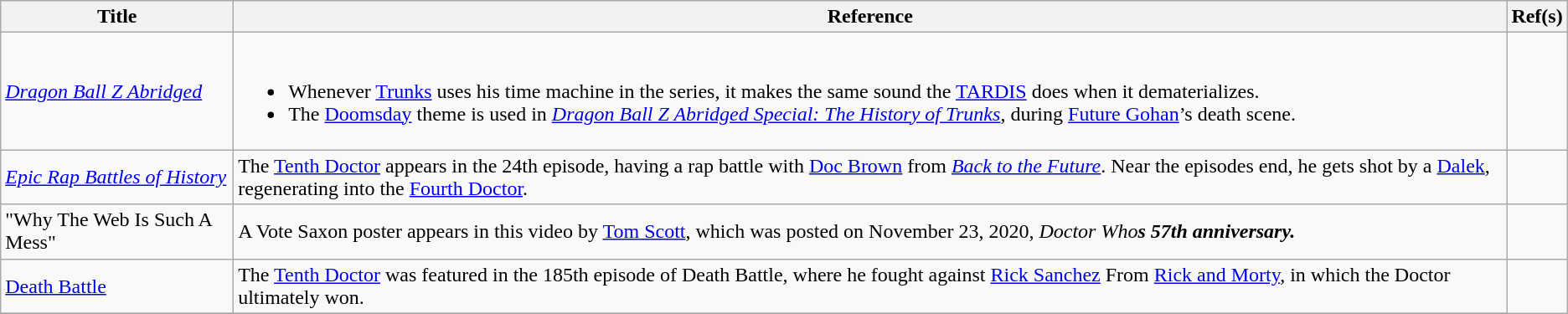<table class="wikitable sortable">
<tr>
<th>Title</th>
<th class="unsortable">Reference</th>
<th class="unsortable">Ref(s)</th>
</tr>
<tr>
<td><em><a href='#'>Dragon Ball Z Abridged</a></em></td>
<td><br><ul><li>Whenever <a href='#'>Trunks</a> uses his time machine in the series, it makes the same sound the <a href='#'>TARDIS</a> does when it dematerializes.</li><li>The <a href='#'>Doomsday</a> theme is used in <em><a href='#'>Dragon Ball Z Abridged Special: The History of Trunks</a></em>, during <a href='#'>Future Gohan</a>’s death scene.</li></ul></td>
<td></td>
</tr>
<tr>
<td><em><a href='#'>Epic Rap Battles of History</a></em></td>
<td>The <a href='#'>Tenth Doctor</a> appears in the 24th episode, having a rap battle with <a href='#'>Doc Brown</a> from <em><a href='#'>Back to the Future</a></em>. Near the episodes end, he gets shot by a <a href='#'>Dalek</a>, regenerating into the <a href='#'>Fourth Doctor</a>.</td>
<td></td>
</tr>
<tr>
<td>"Why The Web Is Such A Mess"</td>
<td>A Vote Saxon poster appears in this video by <a href='#'>Tom Scott</a>, which was  posted on November 23, 2020, <em>Doctor Who<strong>s 57th anniversary.</td>
<td></td>
</tr>
<tr>
<td></em><a href='#'>Death Battle</a><em></td>
<td>The <a href='#'>Tenth Doctor</a> was featured in the 185th episode of Death Battle, where he fought against <a href='#'>Rick Sanchez</a> From <a href='#'>Rick and Morty</a>, in which the Doctor ultimately won.</td>
</tr>
<tr>
</tr>
</table>
